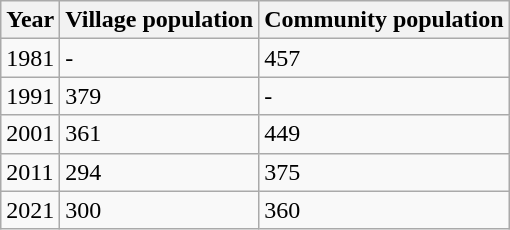<table class="wikitable">
<tr>
<th>Year</th>
<th>Village population</th>
<th>Community population</th>
</tr>
<tr>
<td>1981</td>
<td>-</td>
<td>457</td>
</tr>
<tr>
<td>1991</td>
<td>379</td>
<td>-</td>
</tr>
<tr>
<td>2001</td>
<td>361</td>
<td>449</td>
</tr>
<tr>
<td>2011</td>
<td>294</td>
<td>375</td>
</tr>
<tr>
<td>2021</td>
<td>300</td>
<td>360</td>
</tr>
</table>
